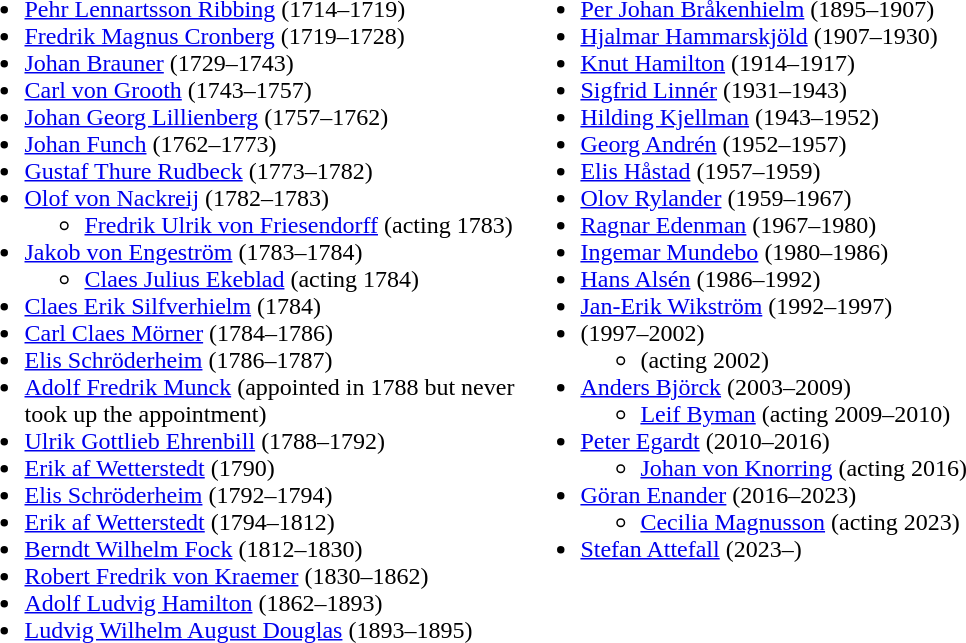<table style="background:transparent;">
<tr style="vertical-align:top;">
<td><br><ul><li><a href='#'>Pehr Lennartsson Ribbing</a> (1714–1719)</li><li><a href='#'>Fredrik Magnus Cronberg</a> (1719–1728)</li><li><a href='#'>Johan Brauner</a> (1729–1743)</li><li><a href='#'>Carl von Grooth</a> (1743–1757)</li><li><a href='#'>Johan Georg Lillienberg</a> (1757–1762)</li><li><a href='#'>Johan Funch</a> (1762–1773)</li><li><a href='#'>Gustaf Thure Rudbeck</a> (1773–1782)</li><li><a href='#'>Olof von Nackreij</a> (1782–1783)<ul><li><a href='#'>Fredrik Ulrik von Friesendorff</a> (acting 1783)</li></ul></li><li><a href='#'>Jakob von Engeström</a> (1783–1784)<ul><li><a href='#'>Claes Julius Ekeblad</a> (acting 1784)</li></ul></li><li><a href='#'>Claes Erik Silfverhielm</a> (1784)</li><li><a href='#'>Carl Claes Mörner</a> (1784–1786)</li><li><a href='#'>Elis Schröderheim</a> (1786–1787)</li><li><a href='#'>Adolf Fredrik Munck</a> (appointed in 1788 but never<br>took up the appointment)</li><li><a href='#'>Ulrik Gottlieb Ehrenbill</a> (1788–1792)</li><li><a href='#'>Erik af Wetterstedt</a> (1790)</li><li><a href='#'>Elis Schröderheim</a> (1792–1794)</li><li><a href='#'>Erik af Wetterstedt</a> (1794–1812)</li><li><a href='#'>Berndt Wilhelm Fock</a> (1812–1830)</li><li><a href='#'>Robert Fredrik von Kraemer</a> (1830–1862)</li><li><a href='#'>Adolf Ludvig Hamilton</a> (1862–1893)</li><li><a href='#'>Ludvig Wilhelm August Douglas</a> (1893–1895)</li></ul></td>
<td><br><ul><li><a href='#'>Per Johan Bråkenhielm</a> (1895–1907)</li><li><a href='#'>Hjalmar Hammarskjöld</a> (1907–1930)</li><li><a href='#'>Knut Hamilton</a> (1914–1917)</li><li><a href='#'>Sigfrid Linnér</a> (1931–1943)</li><li><a href='#'>Hilding Kjellman</a> (1943–1952)</li><li><a href='#'>Georg Andrén</a> (1952–1957)</li><li><a href='#'>Elis Håstad</a> (1957–1959)</li><li><a href='#'>Olov Rylander</a> (1959–1967)</li><li><a href='#'>Ragnar Edenman</a> (1967–1980)</li><li><a href='#'>Ingemar Mundebo</a> (1980–1986)</li><li><a href='#'>Hans Alsén</a> (1986–1992)</li><li><a href='#'>Jan-Erik Wikström</a> (1992–1997)</li><li> (1997–2002)<ul><li> (acting 2002)</li></ul></li><li><a href='#'>Anders Björck</a> (2003–2009)<ul><li><a href='#'>Leif Byman</a> (acting 2009–2010)</li></ul></li><li><a href='#'>Peter Egardt</a> (2010–2016)<ul><li><a href='#'>Johan von Knorring</a> (acting 2016)</li></ul></li><li><a href='#'>Göran Enander</a> (2016–2023)<ul><li><a href='#'>Cecilia Magnusson</a> (acting 2023)</li></ul></li><li><a href='#'>Stefan Attefall</a> (2023–)</li></ul></td>
</tr>
</table>
